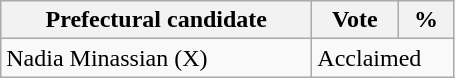<table class="wikitable">
<tr>
<th bgcolor="#DDDDFF" width="200px">Prefectural candidate</th>
<th bgcolor="#DDDDFF" width="50px">Vote</th>
<th bgcolor="#DDDDFF" width="30px">%</th>
</tr>
<tr>
<td>Nadia Minassian (X)</td>
<td colspan="2">Acclaimed</td>
</tr>
</table>
